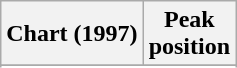<table class="wikitable sortable plainrowheaders">
<tr>
<th>Chart (1997)</th>
<th>Peak<br>position</th>
</tr>
<tr>
</tr>
<tr>
</tr>
</table>
